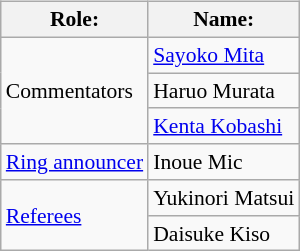<table class=wikitable style="font-size:90%; margin: 0.5em 0 0.5em 1em; float: right; clear: right;">
<tr>
<th>Role:</th>
<th>Name:</th>
</tr>
<tr>
<td rowspan=3>Commentators</td>
<td><a href='#'>Sayoko Mita</a></td>
</tr>
<tr>
<td>Haruo Murata</td>
</tr>
<tr>
<td><a href='#'>Kenta Kobashi</a> </td>
</tr>
<tr>
<td><a href='#'>Ring announcer</a></td>
<td>Inoue Mic</td>
</tr>
<tr>
<td rowspan=2><a href='#'>Referees</a></td>
<td>Yukinori Matsui</td>
</tr>
<tr>
<td>Daisuke Kiso</td>
</tr>
</table>
